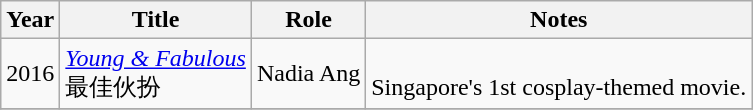<table class="wikitable">
<tr>
<th>Year</th>
<th>Title</th>
<th>Role</th>
<th>Notes</th>
</tr>
<tr>
<td rowspan="1">2016</td>
<td><em><a href='#'>Young & Fabulous</a></em> <br> 最佳伙扮</td>
<td>Nadia Ang</td>
<td><br>Singapore's 1st cosplay-themed movie.</td>
</tr>
<tr>
</tr>
</table>
